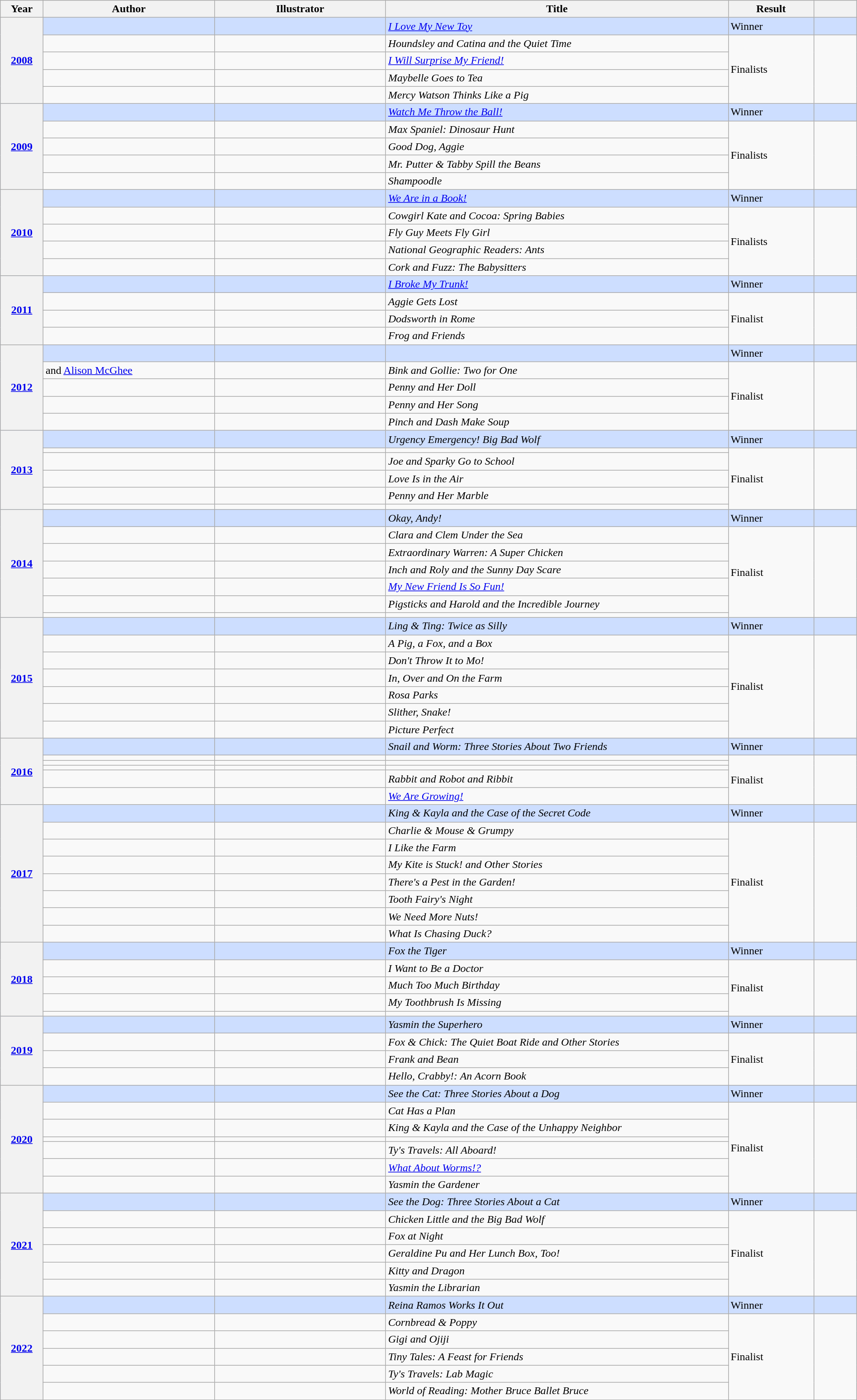<table class="wikitable sortable mw-collapsible" width="100%">
<tr>
<th scope=col width="5%">Year</th>
<th scope=col width="20%">Author</th>
<th scope=col width="20%">Illustrator</th>
<th scope=col width="40%">Title</th>
<th scope=col width="10%">Result</th>
<th scope=col width="5%" class="unsortable"></th>
</tr>
<tr style="background:#cddeff">
<th scope=row rowspan="5"><a href='#'>2008</a></th>
<td></td>
<td></td>
<td><em><a href='#'>I Love My New Toy</a></em></td>
<td>Winner</td>
<td></td>
</tr>
<tr>
<td></td>
<td></td>
<td><em>Houndsley and Catina and the Quiet Time</em></td>
<td rowspan="4">Finalists</td>
<td rowspan="4"></td>
</tr>
<tr>
<td></td>
<td></td>
<td><em><a href='#'>I Will Surprise My Friend!</a></em></td>
</tr>
<tr>
<td></td>
<td></td>
<td><em>Maybelle Goes to Tea</em></td>
</tr>
<tr>
<td></td>
<td></td>
<td><em>Mercy Watson Thinks Like a Pig</em></td>
</tr>
<tr style="background:#cddeff">
<th scope=row rowspan="5"><a href='#'>2009</a></th>
<td></td>
<td></td>
<td><em><a href='#'>Watch Me Throw the Ball!</a></em></td>
<td>Winner</td>
<td></td>
</tr>
<tr>
<td></td>
<td></td>
<td><em>Max Spaniel: Dinosaur Hunt</em></td>
<td rowspan="4">Finalists</td>
<td rowspan="4"></td>
</tr>
<tr>
<td></td>
<td></td>
<td><em>Good Dog, Aggie</em></td>
</tr>
<tr>
<td></td>
<td></td>
<td><em>Mr. Putter & Tabby Spill the Beans</em></td>
</tr>
<tr>
<td></td>
<td></td>
<td><em>Shampoodle</em></td>
</tr>
<tr style="background:#cddeff">
<th scope=row rowspan="5"><a href='#'>2010</a></th>
<td></td>
<td></td>
<td><em><a href='#'>We Are in a Book!</a></em></td>
<td>Winner</td>
<td></td>
</tr>
<tr>
<td></td>
<td></td>
<td><em>Cowgirl Kate and Cocoa: Spring Babies</em></td>
<td rowspan="4">Finalists</td>
<td rowspan="4"></td>
</tr>
<tr>
<td></td>
<td></td>
<td><em>Fly Guy Meets Fly Girl</em></td>
</tr>
<tr>
<td></td>
<td></td>
<td><em>National Geographic Readers: Ants</em></td>
</tr>
<tr>
<td></td>
<td></td>
<td><em>Cork and Fuzz: The Babysitters</em></td>
</tr>
<tr style="background:#cddeff">
<th scope=row rowspan="4"><a href='#'>2011</a></th>
<td></td>
<td></td>
<td><em><a href='#'>I Broke My Trunk!</a></em></td>
<td>Winner</td>
<td></td>
</tr>
<tr>
<td></td>
<td></td>
<td><em>Aggie Gets Lost</em></td>
<td rowspan="3">Finalist</td>
<td rowspan="3"></td>
</tr>
<tr>
<td></td>
<td></td>
<td><em>Dodsworth in Rome</em></td>
</tr>
<tr>
<td></td>
<td></td>
<td><em>Frog and Friends</em></td>
</tr>
<tr style="background:#cddeff">
<th scope=row rowspan="5"><a href='#'>2012</a></th>
<td></td>
<td></td>
<td><em></em></td>
<td>Winner</td>
<td></td>
</tr>
<tr>
<td> and <a href='#'>Alison McGhee</a></td>
<td></td>
<td><em>Bink and Gollie: Two for One</em></td>
<td rowspan="4">Finalist</td>
<td rowspan="4"></td>
</tr>
<tr>
<td></td>
<td></td>
<td><em>Penny and Her Doll</em></td>
</tr>
<tr>
<td></td>
<td></td>
<td><em>Penny and Her Song</em></td>
</tr>
<tr>
<td></td>
<td></td>
<td><em>Pinch and Dash Make Soup</em></td>
</tr>
<tr style="background:#cddeff">
<th scope=row rowspan="6"><a href='#'>2013</a></th>
<td></td>
<td></td>
<td><em>Urgency Emergency! Big Bad Wolf</em></td>
<td>Winner</td>
<td></td>
</tr>
<tr>
<td></td>
<td></td>
<td></td>
<td rowspan="5">Finalist</td>
<td rowspan="5"></td>
</tr>
<tr>
<td></td>
<td></td>
<td><em>Joe and Sparky Go to School</em></td>
</tr>
<tr>
<td></td>
<td></td>
<td><em>Love Is in the Air</em></td>
</tr>
<tr>
<td></td>
<td></td>
<td><em>Penny and Her Marble</em></td>
</tr>
<tr>
<td></td>
<td></td>
<td></td>
</tr>
<tr style="background:#cddeff">
<th scope=row rowspan="7"><a href='#'>2014</a></th>
<td></td>
<td></td>
<td><em>Okay, Andy!</em></td>
<td>Winner</td>
<td></td>
</tr>
<tr>
<td></td>
<td></td>
<td><em>Clara and Clem Under the Sea</em></td>
<td rowspan="6">Finalist</td>
<td rowspan="6"></td>
</tr>
<tr>
<td></td>
<td></td>
<td><em>Extraordinary Warren: A Super Chicken</em></td>
</tr>
<tr>
<td></td>
<td></td>
<td><em>Inch and Roly and the Sunny Day Scare</em></td>
</tr>
<tr>
<td></td>
<td></td>
<td><em><a href='#'>My New Friend Is So Fun!</a></em></td>
</tr>
<tr>
<td></td>
<td></td>
<td><em>Pigsticks and Harold and the Incredible Journey</em></td>
</tr>
<tr>
<td></td>
<td></td>
<td></td>
</tr>
<tr style="background:#cddeff">
<th scope=row rowspan="7"><a href='#'>2015</a></th>
<td></td>
<td></td>
<td><em>Ling & Ting: Twice as Silly</em></td>
<td>Winner</td>
<td></td>
</tr>
<tr>
<td></td>
<td></td>
<td><em>A Pig, a Fox, and a Box</em></td>
<td rowspan="6">Finalist</td>
<td rowspan="6"></td>
</tr>
<tr>
<td></td>
<td></td>
<td><em>Don't Throw It to Mo!</em></td>
</tr>
<tr>
<td></td>
<td></td>
<td><em>In, Over and On the Farm</em></td>
</tr>
<tr>
<td></td>
<td></td>
<td><em>Rosa Parks</em></td>
</tr>
<tr>
<td></td>
<td></td>
<td><em>Slither, Snake!</em></td>
</tr>
<tr>
<td></td>
<td></td>
<td><em>Picture Perfect</em></td>
</tr>
<tr style="background:#cddeff">
<th scope=row rowspan="6"><a href='#'>2016</a></th>
<td></td>
<td></td>
<td><em>Snail and Worm: Three Stories About Two Friends</em></td>
<td>Winner</td>
<td></td>
</tr>
<tr>
<td></td>
<td></td>
<td><em></em></td>
<td rowspan="5">Finalist</td>
<td rowspan="5"></td>
</tr>
<tr>
<td></td>
<td></td>
<td><em></em></td>
</tr>
<tr>
<td></td>
<td></td>
<td><em></em></td>
</tr>
<tr>
<td></td>
<td></td>
<td><em>Rabbit and Robot and Ribbit</em></td>
</tr>
<tr>
<td></td>
<td></td>
<td><em><a href='#'>We Are Growing!</a></em></td>
</tr>
<tr style="background:#cddeff">
<th scope=row rowspan="8"><a href='#'>2017</a></th>
<td></td>
<td></td>
<td><em>King & Kayla and the Case of the Secret Code</em></td>
<td>Winner</td>
<td></td>
</tr>
<tr>
<td></td>
<td></td>
<td><em>Charlie & Mouse & Grumpy</em></td>
<td rowspan="7">Finalist</td>
<td rowspan="7"></td>
</tr>
<tr>
<td></td>
<td></td>
<td><em>I Like the Farm</em></td>
</tr>
<tr>
<td></td>
<td></td>
<td><em>My Kite is Stuck! and Other Stories</em></td>
</tr>
<tr>
<td></td>
<td></td>
<td><em>There's a Pest in the Garden!</em></td>
</tr>
<tr>
<td></td>
<td></td>
<td><em>Tooth Fairy's Night</em></td>
</tr>
<tr>
<td></td>
<td></td>
<td><em>We Need More Nuts!</em></td>
</tr>
<tr>
<td></td>
<td></td>
<td><em>What Is Chasing Duck?</em></td>
</tr>
<tr style="background:#cddeff">
<th scope=row rowspan="5"><a href='#'>2018</a></th>
<td></td>
<td></td>
<td><em>Fox the Tiger</em></td>
<td>Winner</td>
<td></td>
</tr>
<tr>
<td></td>
<td></td>
<td><em>I Want to Be a Doctor</em></td>
<td rowspan="4">Finalist</td>
<td rowspan="4"></td>
</tr>
<tr>
<td></td>
<td></td>
<td><em>Much Too Much Birthday</em></td>
</tr>
<tr>
<td></td>
<td></td>
<td><em>My Toothbrush Is Missing</em></td>
</tr>
<tr>
<td></td>
<td></td>
<td></td>
</tr>
<tr style="background:#cddeff">
<th scope=row rowspan="4"><a href='#'>2019</a></th>
<td></td>
<td></td>
<td><em>Yasmin the Superhero</em></td>
<td>Winner</td>
<td></td>
</tr>
<tr>
<td></td>
<td></td>
<td><em>Fox & Chick: The Quiet Boat Ride and Other Stories</em></td>
<td rowspan="3">Finalist</td>
<td rowspan="3"></td>
</tr>
<tr>
<td></td>
<td></td>
<td><em>Frank and Bean</em></td>
</tr>
<tr>
<td></td>
<td></td>
<td><em>Hello, Crabby!: An Acorn Book</em></td>
</tr>
<tr style="background:#cddeff">
<th scope=row rowspan="7"><a href='#'>2020</a></th>
<td></td>
<td></td>
<td><em>See the Cat: Three Stories About a Dog</em></td>
<td>Winner</td>
<td></td>
</tr>
<tr>
<td></td>
<td></td>
<td><em>Cat Has a Plan</em></td>
<td rowspan="6">Finalist</td>
<td rowspan="6"></td>
</tr>
<tr>
<td></td>
<td></td>
<td><em>King & Kayla and the Case of the Unhappy Neighbor</em></td>
</tr>
<tr>
<td></td>
<td></td>
<td></td>
</tr>
<tr>
<td></td>
<td></td>
<td><em>Ty's Travels: All Aboard!</em></td>
</tr>
<tr>
<td></td>
<td></td>
<td><em><a href='#'>What About Worms!?</a></em></td>
</tr>
<tr>
<td></td>
<td></td>
<td><em>Yasmin the Gardener</em></td>
</tr>
<tr style="background:#cddeff">
<th scope=row rowspan="6"><a href='#'>2021</a></th>
<td></td>
<td></td>
<td><em>See the Dog: Three Stories About a Cat</em></td>
<td>Winner</td>
<td></td>
</tr>
<tr>
<td></td>
<td></td>
<td><em>Chicken Little and the Big Bad Wolf</em></td>
<td rowspan="5">Finalist</td>
<td rowspan="5"></td>
</tr>
<tr>
<td></td>
<td></td>
<td><em>Fox at Night</em></td>
</tr>
<tr>
<td></td>
<td></td>
<td><em>Geraldine Pu and Her Lunch Box, Too!</em></td>
</tr>
<tr>
<td></td>
<td></td>
<td><em>Kitty and Dragon</em></td>
</tr>
<tr>
<td></td>
<td></td>
<td><em>Yasmin the Librarian</em></td>
</tr>
<tr style="background:#cddeff">
<th rowspan="6"><a href='#'>2022</a></th>
<td></td>
<td></td>
<td><em>Reina Ramos Works It Out</em></td>
<td>Winner</td>
<td></td>
</tr>
<tr>
<td></td>
<td></td>
<td><em>Cornbread & Poppy</em></td>
<td rowspan="5">Finalist</td>
<td rowspan="5"></td>
</tr>
<tr>
<td></td>
<td></td>
<td><em>Gigi and Ojiji</em></td>
</tr>
<tr>
<td></td>
<td></td>
<td><em>Tiny Tales: A Feast for Friends</em></td>
</tr>
<tr>
<td></td>
<td></td>
<td><em>Ty's Travels: Lab Magic</em></td>
</tr>
<tr>
<td></td>
<td></td>
<td><em>World of Reading: Mother Bruce Ballet Bruce</em></td>
</tr>
</table>
